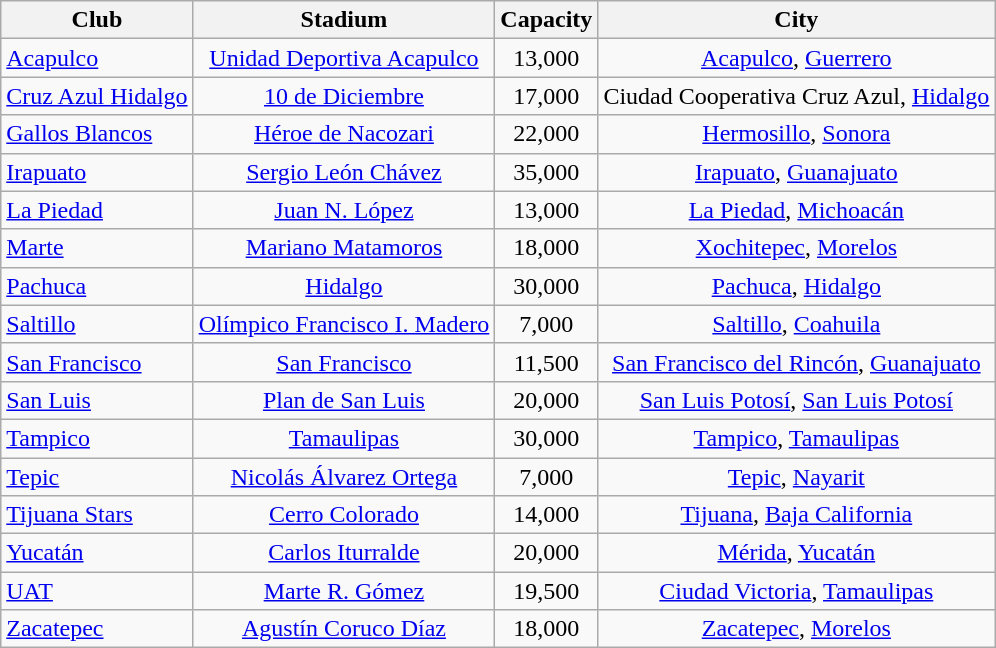<table class="wikitable">
<tr>
<th align=center>Club</th>
<th>Stadium</th>
<th>Capacity</th>
<th>City</th>
</tr>
<tr>
<td><a href='#'>Acapulco</a></td>
<td align="center"><a href='#'>Unidad Deportiva Acapulco</a></td>
<td align="center">13,000</td>
<td align="center"><a href='#'>Acapulco</a>, <a href='#'>Guerrero</a></td>
</tr>
<tr>
<td><a href='#'>Cruz Azul Hidalgo</a></td>
<td align="center"><a href='#'>10 de Diciembre</a></td>
<td align="center">17,000</td>
<td align="center">Ciudad Cooperativa Cruz Azul, <a href='#'>Hidalgo</a></td>
</tr>
<tr>
<td><a href='#'>Gallos Blancos</a></td>
<td align="center"><a href='#'>Héroe de Nacozari</a></td>
<td align="center">22,000</td>
<td align="center"><a href='#'>Hermosillo</a>, <a href='#'>Sonora</a></td>
</tr>
<tr>
<td><a href='#'>Irapuato</a></td>
<td align="center"><a href='#'>Sergio León Chávez</a></td>
<td align="center">35,000</td>
<td align="center"><a href='#'>Irapuato</a>, <a href='#'>Guanajuato</a></td>
</tr>
<tr>
<td><a href='#'>La Piedad</a></td>
<td align="center"><a href='#'>Juan N. López</a></td>
<td align="center">13,000</td>
<td align="center"><a href='#'>La Piedad</a>, <a href='#'>Michoacán</a></td>
</tr>
<tr>
<td><a href='#'>Marte</a></td>
<td align="center"><a href='#'>Mariano Matamoros</a></td>
<td align="center">18,000</td>
<td align="center"><a href='#'>Xochitepec</a>, <a href='#'>Morelos</a></td>
</tr>
<tr>
<td><a href='#'>Pachuca</a></td>
<td align="center"><a href='#'>Hidalgo</a></td>
<td align="center">30,000</td>
<td align="center"><a href='#'>Pachuca</a>, <a href='#'>Hidalgo</a></td>
</tr>
<tr>
<td><a href='#'>Saltillo</a></td>
<td align="center"><a href='#'>Olímpico Francisco I. Madero</a></td>
<td align="center">7,000</td>
<td align="center"><a href='#'>Saltillo</a>, <a href='#'>Coahuila</a></td>
</tr>
<tr>
<td><a href='#'>San Francisco</a></td>
<td align="center"><a href='#'>San Francisco</a></td>
<td align="center">11,500</td>
<td align="center"><a href='#'>San Francisco del Rincón</a>, <a href='#'>Guanajuato</a></td>
</tr>
<tr>
<td><a href='#'>San Luis</a></td>
<td align="center"><a href='#'>Plan de San Luis</a></td>
<td align="center">20,000</td>
<td align="center"><a href='#'>San Luis Potosí</a>, <a href='#'>San Luis Potosí</a></td>
</tr>
<tr>
<td><a href='#'>Tampico</a></td>
<td align="center"><a href='#'>Tamaulipas</a></td>
<td align="center">30,000</td>
<td align="center"><a href='#'>Tampico</a>, <a href='#'>Tamaulipas</a></td>
</tr>
<tr>
<td><a href='#'>Tepic</a></td>
<td align="center"><a href='#'>Nicolás Álvarez Ortega</a></td>
<td align="center">7,000</td>
<td align="center"><a href='#'>Tepic</a>, <a href='#'>Nayarit</a></td>
</tr>
<tr>
<td><a href='#'>Tijuana Stars</a></td>
<td align="center"><a href='#'>Cerro Colorado</a></td>
<td align="center">14,000</td>
<td align="center"><a href='#'>Tijuana</a>, <a href='#'>Baja California</a></td>
</tr>
<tr>
<td><a href='#'>Yucatán</a></td>
<td align="center"><a href='#'>Carlos Iturralde</a></td>
<td align="center">20,000</td>
<td align="center"><a href='#'>Mérida</a>, <a href='#'>Yucatán</a></td>
</tr>
<tr>
<td><a href='#'>UAT</a></td>
<td align="center"><a href='#'>Marte R. Gómez</a></td>
<td align="center">19,500</td>
<td align="center"><a href='#'>Ciudad Victoria</a>, <a href='#'>Tamaulipas</a></td>
</tr>
<tr>
<td><a href='#'>Zacatepec</a></td>
<td align="center"><a href='#'>Agustín Coruco Díaz</a></td>
<td align="center">18,000</td>
<td align="center"><a href='#'>Zacatepec</a>, <a href='#'>Morelos</a></td>
</tr>
</table>
